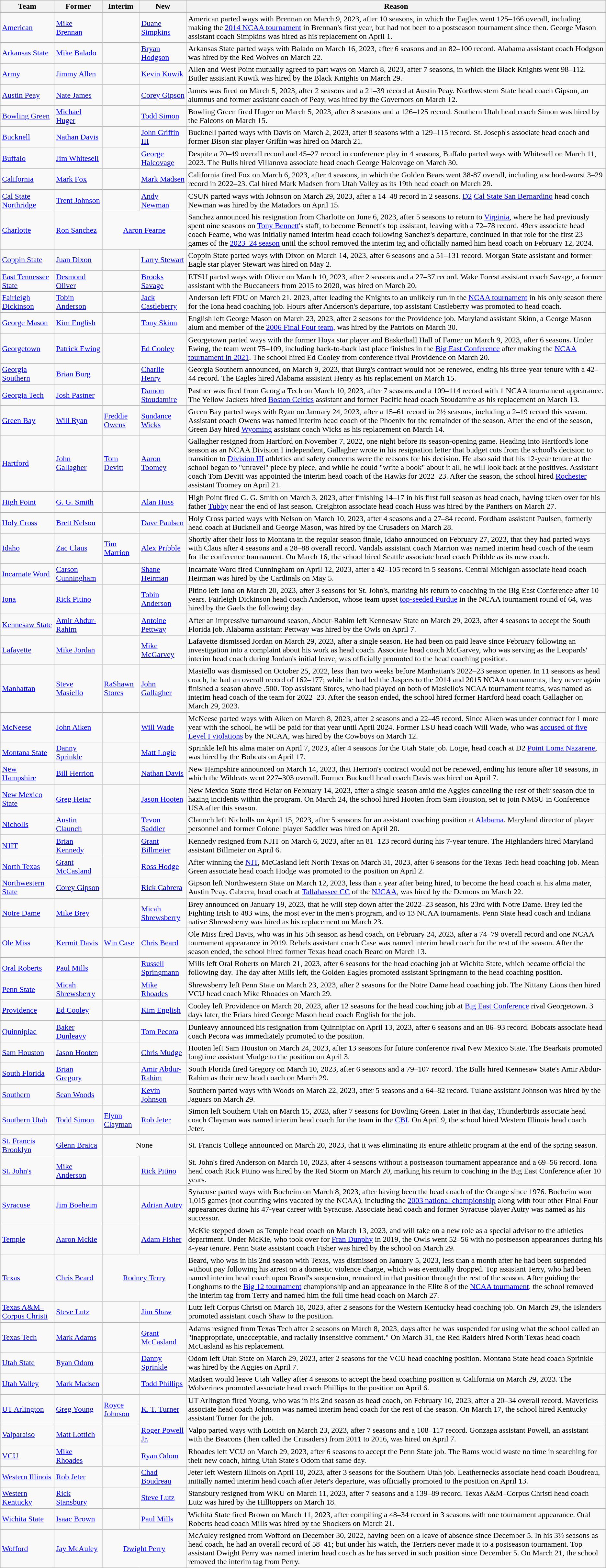<table class="wikitable">
<tr>
<th>Team</th>
<th>Former<br></th>
<th>Interim<br></th>
<th>New<br></th>
<th>Reason</th>
</tr>
<tr>
<td><a href='#'>American</a></td>
<td><a href='#'>Mike Brennan</a></td>
<td></td>
<td><a href='#'>Duane Simpkins</a></td>
<td>American parted ways with Brennan on March 9, 2023, after 10 seasons, in which the Eagles went 125–166 overall, including making the <a href='#'>2014 NCAA tournament</a> in Brennan's first year, but had not been to a postseason tournament since then. George Mason assistant coach Simpkins was hired as his replacement on April 1.</td>
</tr>
<tr>
<td><a href='#'>Arkansas State</a></td>
<td><a href='#'>Mike Balado</a></td>
<td></td>
<td><a href='#'>Bryan Hodgson</a></td>
<td>Arkansas State parted ways with Balado on March 16, 2023, after 6 seasons and an 82–100 record. Alabama assistant coach Hodgson was hired by the Red Wolves on March 22.</td>
</tr>
<tr>
<td><a href='#'>Army</a></td>
<td><a href='#'>Jimmy Allen</a></td>
<td></td>
<td><a href='#'>Kevin Kuwik</a></td>
<td>Allen and West Point mutually agreed to part ways on March 8, 2023, after 7 seasons, in which the Black Knights went 98–112. Butler assistant Kuwik was hired by the Black Knights on March 29.</td>
</tr>
<tr>
<td><a href='#'>Austin Peay</a></td>
<td><a href='#'>Nate James</a></td>
<td></td>
<td><a href='#'>Corey Gipson</a></td>
<td>James was fired on March 5, 2023, after 2 seasons and a 21–39 record at Austin Peay. Northwestern State head coach Gipson, an alumnus and former assistant coach of Peay, was hired by the Governors on March 12.</td>
</tr>
<tr>
<td><a href='#'>Bowling Green</a></td>
<td><a href='#'>Michael Huger</a></td>
<td></td>
<td><a href='#'>Todd Simon</a></td>
<td>Bowling Green fired Huger on March 5, 2023, after 8 seasons and a 126–125 record. Southern Utah head coach Simon was hired by the Falcons on March 15.</td>
</tr>
<tr>
<td><a href='#'>Bucknell</a></td>
<td><a href='#'>Nathan Davis</a></td>
<td></td>
<td><a href='#'>John Griffin III</a></td>
<td>Bucknell parted ways with Davis on March 2, 2023, after 8 seasons with a 129–115 record. St. Joseph's associate head coach and former Bison star player Griffin was hired on March 21.</td>
</tr>
<tr>
<td><a href='#'>Buffalo</a></td>
<td><a href='#'>Jim Whitesell</a></td>
<td></td>
<td><a href='#'>George Halcovage</a></td>
<td>Despite a 70–49 overall record and 45–27 record in conference play in 4 seasons, Buffalo parted ways with Whitesell on March 11, 2023. The Bulls hired Villanova associate head coach George Halcovage on March 30.</td>
</tr>
<tr>
<td><a href='#'>California</a></td>
<td><a href='#'>Mark Fox</a></td>
<td></td>
<td><a href='#'>Mark Madsen</a></td>
<td>California fired Fox on March 6, 2023, after 4 seasons, in which the Golden Bears went 38-87 overall, including a school-worst 3–29 record in 2022–23. Cal hired Mark Madsen from Utah Valley as its 19th head coach on March 29.</td>
</tr>
<tr>
<td><a href='#'>Cal State Northridge</a></td>
<td><a href='#'>Trent Johnson</a></td>
<td></td>
<td><a href='#'>Andy Newman</a></td>
<td>CSUN parted ways with Johnson on March 29, 2023, after a 14–48 record in 2 seasons. <a href='#'>D2</a> <a href='#'>Cal State San Bernardino</a> head coach Newman was hired by the Matadors on April 15.</td>
</tr>
<tr>
<td><a href='#'>Charlotte</a></td>
<td><a href='#'>Ron Sanchez</a></td>
<td colspan="2" style="text-align:center;"><a href='#'>Aaron Fearne</a></td>
<td>Sanchez announced his resignation from Charlotte on June 6, 2023, after 5 seasons to return to <a href='#'>Virginia</a>, where he had previously spent nine seasons on <a href='#'>Tony Bennett</a>'s staff, to become Bennett's top assistant, leaving with a 72–78 record. 49ers associate head coach Fearne, who was initially named interim head coach following Sanchez's departure, continued in that role for the first 23 games of the <a href='#'>2023–24 season</a> until the school removed the interim tag and officially named him head coach on February 12, 2024.</td>
</tr>
<tr>
<td><a href='#'>Coppin State</a></td>
<td><a href='#'>Juan Dixon</a></td>
<td></td>
<td><a href='#'>Larry Stewart</a></td>
<td>Coppin State parted ways with Dixon on March 14, 2023, after 6 seasons and a 51–131 record. Morgan State assistant and former Eagle star player Stewart was hired on May 2.</td>
</tr>
<tr>
<td><a href='#'>East Tennessee State</a></td>
<td><a href='#'>Desmond Oliver</a></td>
<td></td>
<td><a href='#'>Brooks Savage</a></td>
<td>ETSU parted ways with Oliver on March 10, 2023, after 2 seasons and a 27–37 record. Wake Forest assistant coach Savage, a former assistant with the Buccaneers from 2015 to 2020, was hired on March 20.</td>
</tr>
<tr>
<td><a href='#'>Fairleigh Dickinson</a></td>
<td><a href='#'>Tobin Anderson</a></td>
<td></td>
<td><a href='#'>Jack Castleberry</a></td>
<td>Anderson left FDU on March 21, 2023, after leading the Knights to an unlikely run in the <a href='#'>NCAA tournament</a> in his only season there for the Iona head coaching job. Hours after Anderson's departure, top assistant Castleberry was promoted to head coach.</td>
</tr>
<tr>
<td><a href='#'>George Mason</a></td>
<td><a href='#'>Kim English</a></td>
<td></td>
<td><a href='#'>Tony Skinn</a></td>
<td>English left George Mason on March 23, 2023, after 2 seasons for the Providence job. Maryland assistant Skinn, a George Mason alum and member of the <a href='#'>2006 Final Four team</a>, was hired by the Patriots on March 30.</td>
</tr>
<tr>
<td><a href='#'>Georgetown</a></td>
<td><a href='#'>Patrick Ewing</a></td>
<td></td>
<td><a href='#'>Ed Cooley</a></td>
<td>Georgetown parted ways with the former Hoya star player and Basketball Hall of Famer on March 9, 2023, after 6 seasons. Under Ewing, the team went 75–109, including back-to-back last place finishes in the <a href='#'>Big East Conference</a> after making the <a href='#'>NCAA tournament in 2021</a>. The school hired Ed Cooley from conference rival Providence on March 20.</td>
</tr>
<tr>
<td><a href='#'>Georgia Southern</a></td>
<td><a href='#'>Brian Burg</a></td>
<td></td>
<td><a href='#'>Charlie Henry</a></td>
<td>Georgia Southern announced, on March 9, 2023, that Burg's contract would not be renewed, ending his three-year tenure with a 42–44 record. The Eagles hired Alabama assistant Henry as his replacement on March 15.</td>
</tr>
<tr>
<td><a href='#'>Georgia Tech</a></td>
<td><a href='#'>Josh Pastner</a></td>
<td></td>
<td><a href='#'>Damon Stoudamire</a></td>
<td>Pastner was fired from Georgia Tech on March 10, 2023, after 7 seasons and a 109–114 record with 1 NCAA tournament appearance. The Yellow Jackets hired <a href='#'>Boston Celtics</a> assistant and former Pacific head coach Stoudamire as his replacement on March 13.</td>
</tr>
<tr>
<td><a href='#'>Green Bay</a></td>
<td><a href='#'>Will Ryan</a></td>
<td><a href='#'>Freddie Owens</a></td>
<td><a href='#'>Sundance Wicks</a></td>
<td>Green Bay parted ways with Ryan on January 24, 2023, after a 15–61 record in 2½ seasons, including a 2–19 record this season. Assistant coach Owens was named interim head coach of the Phoenix for the remainder of the season. After the end of the season, Green Bay hired <a href='#'>Wyoming</a> assistant coach Wicks as his replacement on March 14.</td>
</tr>
<tr>
<td><a href='#'>Hartford</a></td>
<td><a href='#'>John Gallagher</a></td>
<td><a href='#'>Tom Devitt</a></td>
<td><a href='#'>Aaron Toomey</a></td>
<td>Gallagher resigned from Hartford on November 7, 2022, one night before its season-opening game. Heading into Hartford's lone season as an NCAA Division I independent, Gallagher wrote in his resignation letter that budget cuts from the school's decision to transition to <a href='#'>Division III</a> athletics and safety concerns were the reasons for his decision. He also said that his 12-year tenure at the school began to "unravel" piece by piece, and while he could "write a book" about it all, he will look back at the positives. Assistant coach Tom Devitt was appointed the interim head coach of the Hawks for 2022–23. After the season, the school hired <a href='#'>Rochester</a> assistant Toomey on April 21.</td>
</tr>
<tr>
<td><a href='#'>High Point</a></td>
<td><a href='#'>G. G. Smith</a></td>
<td></td>
<td><a href='#'>Alan Huss</a></td>
<td>High Point fired G. G. Smith on March 3, 2023, after finishing 14–17 in his first full season as head coach, having taken over for his father <a href='#'>Tubby</a> near the end of last season. Creighton associate head coach Huss was hired by the Panthers on March 27.</td>
</tr>
<tr>
<td><a href='#'>Holy Cross</a></td>
<td><a href='#'>Brett Nelson</a></td>
<td></td>
<td><a href='#'>Dave Paulsen</a></td>
<td>Holy Cross parted ways with Nelson on March 10, 2023, after 4 seasons and a 27–84 record. Fordham assistant Paulsen, formerly head coach at Bucknell and George Mason, was hired by the Crusaders on March 28.</td>
</tr>
<tr>
<td><a href='#'>Idaho</a></td>
<td><a href='#'>Zac Claus</a></td>
<td><a href='#'>Tim Marrion</a></td>
<td><a href='#'>Alex Pribble</a></td>
<td>Shortly after their loss to Montana in the regular season finale, Idaho announced on February 27, 2023, that they had parted ways with Claus after 4 seasons and a 28–88 overall record. Vandals assistant coach Marrion was named interim head coach of the team for the conference tournament. On March 16, the school hired Seattle associate head coach Pribble as its new coach.</td>
</tr>
<tr>
<td><a href='#'>Incarnate Word</a></td>
<td><a href='#'>Carson Cunningham</a></td>
<td></td>
<td><a href='#'>Shane Heirman</a></td>
<td>Incarnate Word fired Cunningham on April 12, 2023, after a 42–105 record in 5 seasons. Central Michigan associate head coach Heirman was hired by the Cardinals on May 5.</td>
</tr>
<tr>
<td><a href='#'>Iona</a></td>
<td><a href='#'>Rick Pitino</a></td>
<td></td>
<td><a href='#'>Tobin Anderson</a></td>
<td>Pitino left Iona on March 20, 2023, after 3 seasons for St. John's, marking his return to coaching in the Big East Conference after 10 years. Fairleigh Dickinson head coach Anderson, whose team upset <a href='#'>top-seeded Purdue</a> in the NCAA tournament round of 64, was hired by the Gaels the following day.</td>
</tr>
<tr>
<td><a href='#'>Kennesaw State</a></td>
<td><a href='#'>Amir Abdur-Rahim</a></td>
<td></td>
<td><a href='#'>Antoine Pettway</a></td>
<td>After an impressive turnaround season, Abdur-Rahim left Kennesaw State on March 29, 2023, after 4 seasons to accept the South Florida job. Alabama assistant Pettway was hired by the Owls on April 7.</td>
</tr>
<tr>
<td><a href='#'>Lafayette</a></td>
<td><a href='#'>Mike Jordan</a></td>
<td></td>
<td><a href='#'>Mike McGarvey</a></td>
<td>Lafayette dismissed Jordan on March 29, 2023, after a single season. He had been on paid leave since February following an investigation into a complaint about his work as head coach. Associate head coach McGarvey, who was serving as the Leopards' interim head coach during Jordan's initial leave, was officially promoted to the head coaching position.</td>
</tr>
<tr>
<td><a href='#'>Manhattan</a></td>
<td><a href='#'>Steve Masiello</a></td>
<td><a href='#'>RaShawn Stores</a></td>
<td><a href='#'>John Gallagher</a></td>
<td>Masiello was dismissed on October 25, 2022, less than two weeks before Manhattan's 2022–23 season opener. In 11 seasons as head coach, he had an overall record of 162–177; while he had led the Jaspers to the 2014 and 2015 NCAA tournaments, they never again finished a season above .500. Top assistant Stores, who had played on both of Masiello's NCAA tournament teams, was named as interim head coach of the team for 2022–23. After the season ended, the school hired former Hartford head coach Gallagher on March 29, 2023.</td>
</tr>
<tr>
<td><a href='#'>McNeese</a></td>
<td><a href='#'>John Aiken</a></td>
<td></td>
<td><a href='#'>Will Wade</a></td>
<td>McNeese parted ways with Aiken on March 8, 2023, after 2 seasons and a 22–45 record. Since Aiken was under contract for 1 more year with the school, he will be paid for that year until April 2024. Former LSU head coach Will Wade, who was <a href='#'>accused of five Level I violations</a> by the NCAA, was hired by the Cowboys on March 12.</td>
</tr>
<tr>
<td><a href='#'>Montana State</a></td>
<td><a href='#'>Danny Sprinkle</a></td>
<td></td>
<td><a href='#'>Matt Logie</a></td>
<td>Sprinkle left his alma mater on April 7, 2023, after 4 seasons for the Utah State job. Logie, head coach at D2 <a href='#'>Point Loma Nazarene</a>, was hired by the Bobcats on April 17.</td>
</tr>
<tr>
<td><a href='#'>New Hampshire</a></td>
<td><a href='#'>Bill Herrion</a></td>
<td></td>
<td><a href='#'>Nathan Davis</a></td>
<td>New Hampshire announced on March 14, 2023, that Herrion's contract would not be renewed, ending his tenure after 18 seasons, in which the Wildcats went 227–303 overall. Former Bucknell head coach Davis was hired on April 7.</td>
</tr>
<tr>
<td><a href='#'>New Mexico State</a></td>
<td><a href='#'>Greg Heiar</a></td>
<td></td>
<td><a href='#'>Jason Hooten</a></td>
<td>New Mexico State fired Heiar on February 14, 2023, after a single season amid the Aggies canceling the rest of their season due to hazing incidents within the program. On March 24, the school hired Hooten from Sam Houston, set to join NMSU in Conference USA after this season.</td>
</tr>
<tr>
<td><a href='#'>Nicholls</a></td>
<td><a href='#'>Austin Claunch</a></td>
<td></td>
<td><a href='#'>Tevon Saddler</a></td>
<td>Claunch left Nicholls on April 15, 2023, after 5 seasons for an assistant coaching position at <a href='#'>Alabama</a>. Maryland director of player personnel and former Colonel player Saddler was hired on April 20.</td>
</tr>
<tr>
<td><a href='#'>NJIT</a></td>
<td><a href='#'>Brian Kennedy</a></td>
<td></td>
<td><a href='#'>Grant Billmeier</a></td>
<td>Kennedy resigned from NJIT on March 6, 2023, after an 81–123 record during his 7-year tenure. The Highlanders hired Maryland assistant Billmeier on April 6.</td>
</tr>
<tr>
<td><a href='#'>North Texas</a></td>
<td><a href='#'>Grant McCasland</a></td>
<td></td>
<td><a href='#'>Ross Hodge</a></td>
<td>After winning the <a href='#'>NIT</a>, McCasland left North Texas on March 31, 2023, after 6 seasons for the Texas Tech head coaching job. Mean Green associate head coach Hodge was promoted to the position on April 2.</td>
</tr>
<tr>
<td><a href='#'>Northwestern State</a></td>
<td><a href='#'>Corey Gipson</a></td>
<td></td>
<td><a href='#'>Rick Cabrera</a></td>
<td>Gipson left Northwestern State on March 12, 2023, less than a year after being hired, to become the head coach at his alma mater, Austin Peay. Cabrera, head coach at <a href='#'>Tallahassee CC</a> of the <a href='#'>NJCAA</a>, was hired by the Demons on March 22.</td>
</tr>
<tr>
<td><a href='#'>Notre Dame</a></td>
<td><a href='#'>Mike Brey</a></td>
<td></td>
<td><a href='#'>Micah Shrewsberry</a></td>
<td>Brey announced on January 19, 2023, that he will step down after the 2022–23 season, his 23rd with Notre Dame. Brey led the Fighting Irish to 483 wins, the most ever in the men's program, and to 13 NCAA tournaments. Penn State head coach and Indiana native Shrewsberry was hired as his replacement on March 23.</td>
</tr>
<tr>
<td><a href='#'>Ole Miss</a></td>
<td><a href='#'>Kermit Davis</a></td>
<td><a href='#'>Win Case</a></td>
<td><a href='#'>Chris Beard</a></td>
<td>Ole Miss fired Davis, who was in his 5th season as head coach, on February 24, 2023, after a 74–79 overall record and one NCAA tournament appearance in 2019. Rebels assistant coach Case was named interim head coach for the rest of the season. After the season ended, the school hired former Texas head coach Beard on March 13.</td>
</tr>
<tr>
<td><a href='#'>Oral Roberts</a></td>
<td><a href='#'>Paul Mills</a></td>
<td></td>
<td><a href='#'>Russell Springmann</a></td>
<td>Mills left Oral Roberts on March 21, 2023, after 6 seasons for the head coaching job at Wichita State, which became official the following day. The day after Mills left, the Golden Eagles promoted assistant Springmann to the head coaching position.</td>
</tr>
<tr>
<td><a href='#'>Penn State</a></td>
<td><a href='#'>Micah Shrewsberry</a></td>
<td></td>
<td><a href='#'>Mike Rhoades</a></td>
<td>Shrewsberry left Penn State on March 23, 2023, after 2 seasons for the Notre Dame head coaching job. The Nittany Lions then hired VCU head coach Mike Rhoades on March 29.</td>
</tr>
<tr>
<td><a href='#'>Providence</a></td>
<td><a href='#'>Ed Cooley</a></td>
<td></td>
<td><a href='#'>Kim English</a></td>
<td>Cooley left Providence on March 20, 2023, after 12 seasons for the head coaching job at <a href='#'>Big East Conference</a> rival Georgetown. 3 days later, the Friars hired George Mason head coach English for the job.</td>
</tr>
<tr>
<td><a href='#'>Quinnipiac</a></td>
<td><a href='#'>Baker Dunleavy</a></td>
<td></td>
<td><a href='#'>Tom Pecora</a></td>
<td>Dunleavy announced his resignation from Quinnipiac on April 13, 2023, after 6 seasons and an 86–93 record. Bobcats associate head coach Pecora was immediately promoted to the position.</td>
</tr>
<tr>
<td><a href='#'>Sam Houston</a></td>
<td><a href='#'>Jason Hooten</a></td>
<td></td>
<td><a href='#'>Chris Mudge</a></td>
<td>Hooten left Sam Houston on March 24, 2023, after 13 seasons for future conference rival New Mexico State. The Bearkats promoted longtime assistant Mudge to the position on April 3.</td>
</tr>
<tr>
<td><a href='#'>South Florida</a></td>
<td><a href='#'>Brian Gregory</a></td>
<td></td>
<td><a href='#'>Amir Abdur-Rahim</a></td>
<td>South Florida fired Gregory on March 10, 2023, after 6 seasons and a 79–107 record. The Bulls hired Kennesaw State's Amir Abdur-Rahim as their new head coach on March 29.</td>
</tr>
<tr>
<td><a href='#'>Southern</a></td>
<td><a href='#'>Sean Woods</a></td>
<td></td>
<td><a href='#'>Kevin Johnson</a></td>
<td>Southern parted ways with Woods on March 22, 2023, after 5 seasons and a 64–82 record. Tulane assistant Johnson was hired by the Jaguars on March 29.</td>
</tr>
<tr>
<td><a href='#'>Southern Utah</a></td>
<td><a href='#'>Todd Simon</a></td>
<td><a href='#'>Flynn Clayman</a></td>
<td><a href='#'>Rob Jeter</a></td>
<td>Simon left Southern Utah on March 15, 2023, after 7 seasons for Bowling Green. Later in that day, Thunderbirds associate head coach Clayman was named interim head coach for the team in the <a href='#'>CBI</a>. On April 9, the school hired Western Illinois head coach Jeter.</td>
</tr>
<tr>
<td><a href='#'>St. Francis Brooklyn</a></td>
<td><a href='#'>Glenn Braica</a></td>
<td colspan="2" style="text-align:center;">None</td>
<td>St. Francis College announced on March 20, 2023, that it was eliminating its entire athletic program at the end of the spring season.</td>
</tr>
<tr>
<td><a href='#'>St. John's</a></td>
<td><a href='#'>Mike Anderson</a></td>
<td></td>
<td><a href='#'>Rick Pitino</a></td>
<td>St. John's fired Anderson on March 10, 2023, after 4 seasons without a postseason tournament appearance and a 69–56 record. Iona head coach Rick Pitino was hired by the Red Storm on March 20, marking his return to coaching in the Big East Conference after 10 years.</td>
</tr>
<tr>
<td><a href='#'>Syracuse</a></td>
<td><a href='#'>Jim Boeheim</a></td>
<td></td>
<td><a href='#'>Adrian Autry</a></td>
<td>Syracuse parted ways with Boeheim on March 8, 2023, after having been the head coach of the Orange since 1976. Boeheim won 1,015 games (not counting wins vacated by the NCAA), including the <a href='#'>2003 national championship</a> along with four other Final Four appearances during his 47-year career with Syracuse. Associate head coach and former Syracuse player Autry was named as his successor.</td>
</tr>
<tr>
<td><a href='#'>Temple</a></td>
<td><a href='#'>Aaron Mckie</a></td>
<td></td>
<td><a href='#'>Adam Fisher</a></td>
<td>McKie stepped down as Temple head coach on March 13, 2023, and will take on a new role as a special advisor to the athletics department. Under McKie, who took over for <a href='#'>Fran Dunphy</a> in 2019, the Owls went 52–56 with no postseason appearances during his 4-year tenure. Penn State assistant coach Fisher was hired by the school on March 29.</td>
</tr>
<tr>
<td><a href='#'>Texas</a></td>
<td><a href='#'>Chris Beard</a></td>
<td colspan="2" style="text-align:center;"><a href='#'>Rodney Terry</a></td>
<td>Beard, who was in his 2nd season with Texas, was dismissed on January 5, 2023, less than a month after he had been suspended without pay following his arrest on a domestic violence charge, which was eventually dropped. Top assistant Terry, who had been named interim head coach upon Beard's suspension, remained in that position through the rest of the season. After guiding the Longhorns to the <a href='#'>Big 12 tournament</a> championship and an appearance in the Elite 8 of the <a href='#'>NCAA tournament</a>, the school removed the interim tag from Terry and named him the full time head coach on March 27.</td>
</tr>
<tr>
<td><a href='#'>Texas A&M–Corpus Christi</a></td>
<td><a href='#'>Steve Lutz</a></td>
<td></td>
<td><a href='#'>Jim Shaw</a></td>
<td>Lutz left Corpus Christi on March 18, 2023, after 2 seasons for the Western Kentucky head coaching job. On March 29, the Islanders promoted assistant coach Shaw to the position.</td>
</tr>
<tr>
<td><a href='#'>Texas Tech</a></td>
<td><a href='#'>Mark Adams</a></td>
<td></td>
<td><a href='#'>Grant McCasland</a></td>
<td>Adams resigned from Texas Tech after 2 seasons on March 8, 2023, days after he was suspended for using what the school called an "inappropriate, unacceptable, and racially insensitive comment." On March 31, the Red Raiders hired North Texas head coach McCasland as his replacement.</td>
</tr>
<tr>
<td><a href='#'>Utah State</a></td>
<td><a href='#'>Ryan Odom</a></td>
<td></td>
<td><a href='#'>Danny Sprinkle</a></td>
<td>Odom left Utah State on March 29, 2023, after 2 seasons for the VCU head coaching position. Montana State head coach Sprinkle was hired by the Aggies on April 7.</td>
</tr>
<tr>
<td><a href='#'>Utah Valley</a></td>
<td><a href='#'>Mark Madsen</a></td>
<td></td>
<td><a href='#'>Todd Phillips</a></td>
<td>Madsen would leave Utah Valley after 4 seasons to accept the head coaching position at California on March 29, 2023. The Wolverines promoted associate head coach Phillips to the position on April 6.</td>
</tr>
<tr>
<td><a href='#'>UT Arlington</a></td>
<td><a href='#'>Greg Young</a></td>
<td><a href='#'>Royce Johnson</a></td>
<td><a href='#'>K. T. Turner</a></td>
<td>UT Arlington fired Young, who was in his 2nd season as head coach, on February 10, 2023, after a 20–34 overall record. Mavericks associate head coach Johnson was named interim head coach for the rest of the season. On March 17, the school hired Kentucky assistant Turner for the job.</td>
</tr>
<tr>
<td><a href='#'>Valparaiso</a></td>
<td><a href='#'>Matt Lottich</a></td>
<td></td>
<td><a href='#'>Roger Powell Jr.</a></td>
<td>Valpo parted ways with Lottich on March 23, 2023, after 7 seasons and a 108–117 record. Gonzaga assistant Powell, an assistant with the Beacons (then called the Crusaders) from 2011 to 2016, was hired on April 7.</td>
</tr>
<tr>
<td><a href='#'>VCU</a></td>
<td><a href='#'>Mike Rhoades</a></td>
<td></td>
<td><a href='#'>Ryan Odom</a></td>
<td>Rhoades left VCU on March 29, 2023, after 6 seasons to accept the Penn State job. The Rams would waste no time in searching for their new coach, hiring Utah State's Odom that same day.</td>
</tr>
<tr>
<td><a href='#'>Western Illinois</a></td>
<td><a href='#'>Rob Jeter</a></td>
<td></td>
<td><a href='#'>Chad Boudreau</a></td>
<td>Jeter left Western Illinois on April 10, 2023, after 3 seasons for the Southern Utah job. Leathernecks associate head coach Boudreau, initially named interim head coach after Jeter's departure, was officially promoted to the position on April 13.</td>
</tr>
<tr>
<td><a href='#'>Western Kentucky</a></td>
<td><a href='#'>Rick Stansbury</a></td>
<td></td>
<td><a href='#'>Steve Lutz</a></td>
<td>Stansbury resigned from WKU on March 11, 2023, after 7 seasons and a 139–89 record. Texas A&M–Corpus Christi head coach Lutz was hired by the Hilltoppers on March 18.</td>
</tr>
<tr>
<td><a href='#'>Wichita State</a></td>
<td><a href='#'>Isaac Brown</a></td>
<td></td>
<td><a href='#'>Paul Mills</a></td>
<td>Wichita State fired Brown on March 11, 2023, after compiling a 48–34 record in 3 seasons with one tournament appearance. Oral Roberts head coach Mills was hired by the Shockers on March 21.</td>
</tr>
<tr>
<td><a href='#'>Wofford</a></td>
<td><a href='#'>Jay McAuley</a></td>
<td colspan="2" style="text-align:center;"><a href='#'>Dwight Perry</a></td>
<td>McAuley resigned from Wofford on December 30, 2022, having been on a leave of absence since December 5. In his 3½ seasons as head coach, he had an overall record of 58–41; but under his watch, the Terriers never made it to a postseason tournament. Top assistant Dwight Perry was named interim head coach as he has served in such position since December 5. On March 21, the school removed the interim tag from Perry.</td>
</tr>
</table>
